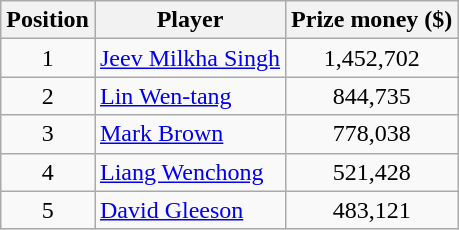<table class="wikitable">
<tr>
<th>Position</th>
<th>Player</th>
<th>Prize money ($)</th>
</tr>
<tr>
<td align=center>1</td>
<td> <a href='#'>Jeev Milkha Singh</a></td>
<td align=center>1,452,702</td>
</tr>
<tr>
<td align=center>2</td>
<td> <a href='#'>Lin Wen-tang</a></td>
<td align=center>844,735</td>
</tr>
<tr>
<td align=center>3</td>
<td> <a href='#'>Mark Brown</a></td>
<td align=center>778,038</td>
</tr>
<tr>
<td align=center>4</td>
<td> <a href='#'>Liang Wenchong</a></td>
<td align=center>521,428</td>
</tr>
<tr>
<td align=center>5</td>
<td> <a href='#'>David Gleeson</a></td>
<td align=center>483,121</td>
</tr>
</table>
